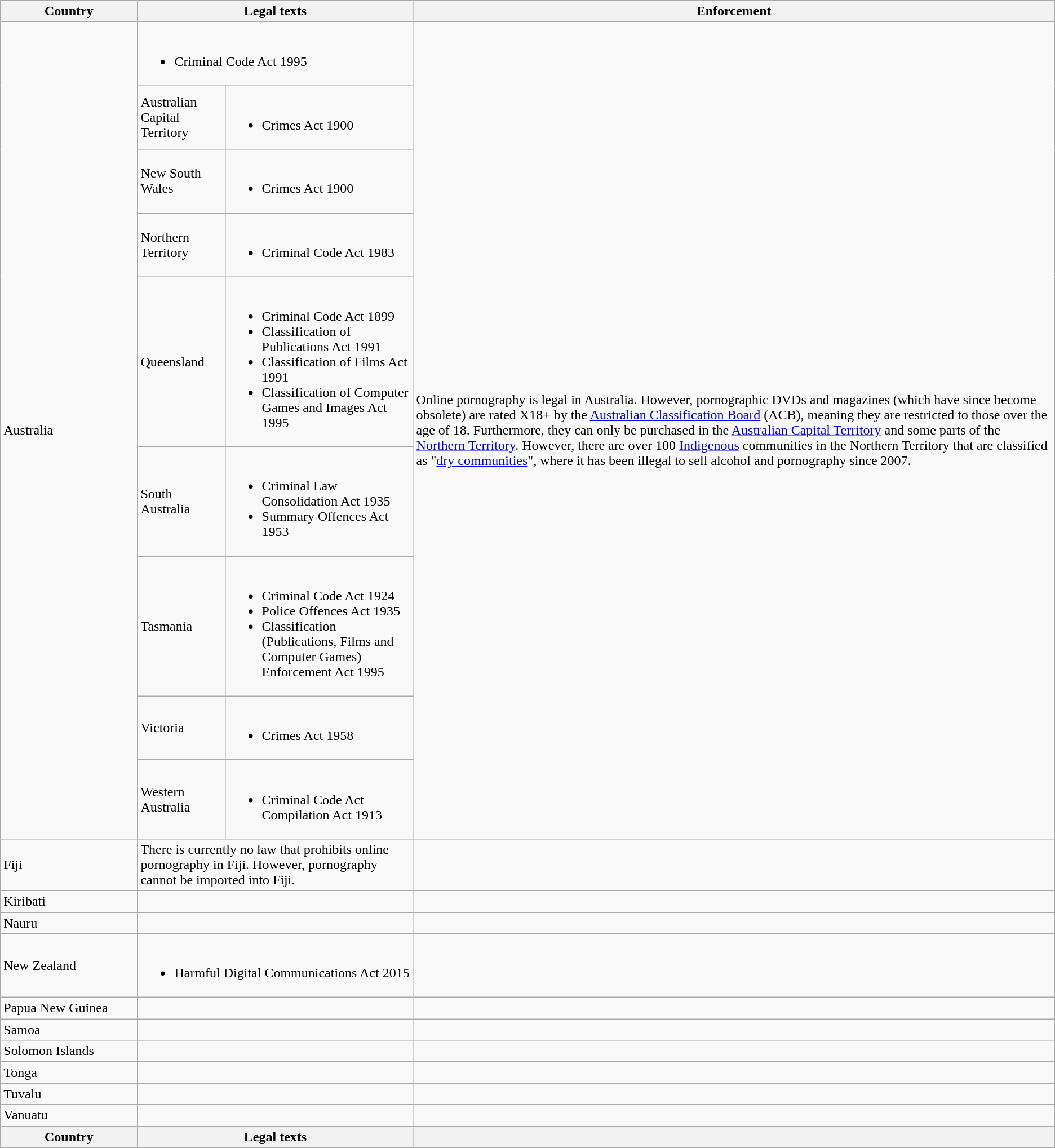<table class="wikitable">
<tr>
<th style="width: 13%">Country</th>
<th colspan="2">Legal texts</th>
<th>Enforcement</th>
</tr>
<tr>
<td rowspan="9"> Australia</td>
<td colspan="2"><br><ul><li>Criminal Code Act 1995</li></ul></td>
<td rowspan="9">Online pornography is legal in Australia. However, pornographic DVDs and magazines (which have since become obsolete) are rated X18+ by the <a href='#'>Australian Classification Board</a> (ACB), meaning they are restricted to those over the age of 18. Furthermore, they can only be purchased in the <a href='#'>Australian Capital Territory</a> and some parts of the <a href='#'>Northern Territory</a>. However, there are over 100 <a href='#'>Indigenous</a> communities in the Northern Territory that are classified as "<a href='#'>dry communities</a>", where it has been illegal to sell alcohol and pornography since 2007.</td>
</tr>
<tr>
<td>Australian Capital Territory</td>
<td><br><ul><li>Crimes Act 1900</li></ul></td>
</tr>
<tr>
<td>New South Wales</td>
<td><br><ul><li>Crimes Act 1900</li></ul></td>
</tr>
<tr>
<td>Northern Territory</td>
<td><br><ul><li>Criminal Code Act 1983</li></ul></td>
</tr>
<tr>
<td>Queensland</td>
<td><br><ul><li>Criminal Code Act 1899</li><li>Classification of Publications Act 1991</li><li>Classification of Films Act 1991</li><li>Classification of Computer Games and Images Act 1995</li></ul></td>
</tr>
<tr>
<td>South Australia</td>
<td><br><ul><li>Criminal Law Consolidation Act 1935</li><li>Summary Offences Act 1953</li></ul></td>
</tr>
<tr>
<td>Tasmania</td>
<td><br><ul><li>Criminal Code Act 1924</li><li>Police Offences Act 1935</li><li>Classification (Publications, Films and Computer Games) Enforcement Act 1995</li></ul></td>
</tr>
<tr>
<td>Victoria</td>
<td><br><ul><li>Crimes Act 1958</li></ul></td>
</tr>
<tr>
<td>Western Australia</td>
<td><br><ul><li>Criminal Code Act Compilation Act 1913</li></ul></td>
</tr>
<tr>
<td> Fiji</td>
<td colspan="2">There is currently no law that prohibits online pornography in Fiji. However, pornography cannot be imported into Fiji.</td>
<td></td>
</tr>
<tr>
<td> Kiribati</td>
<td colspan="2"></td>
<td></td>
</tr>
<tr>
<td> Nauru</td>
<td colspan="2"></td>
<td></td>
</tr>
<tr>
<td> New Zealand</td>
<td colspan="2"><br><ul><li>Harmful Digital Communications Act 2015</li></ul></td>
<td></td>
</tr>
<tr>
<td> Papua New Guinea</td>
<td colspan="2"></td>
<td></td>
</tr>
<tr>
<td> Samoa</td>
<td colspan="2"></td>
<td></td>
</tr>
<tr>
<td> Solomon Islands</td>
<td colspan="2"></td>
<td></td>
</tr>
<tr>
<td> Tonga</td>
<td colspan="2"></td>
<td></td>
</tr>
<tr>
<td> Tuvalu</td>
<td colspan="2"></td>
<td></td>
</tr>
<tr>
<td> Vanuatu</td>
<td colspan="2"></td>
<td></td>
</tr>
<tr>
<th style="width: 13%">Country</th>
<th colspan="2">Legal texts</th>
<th></th>
</tr>
<tr>
</tr>
</table>
